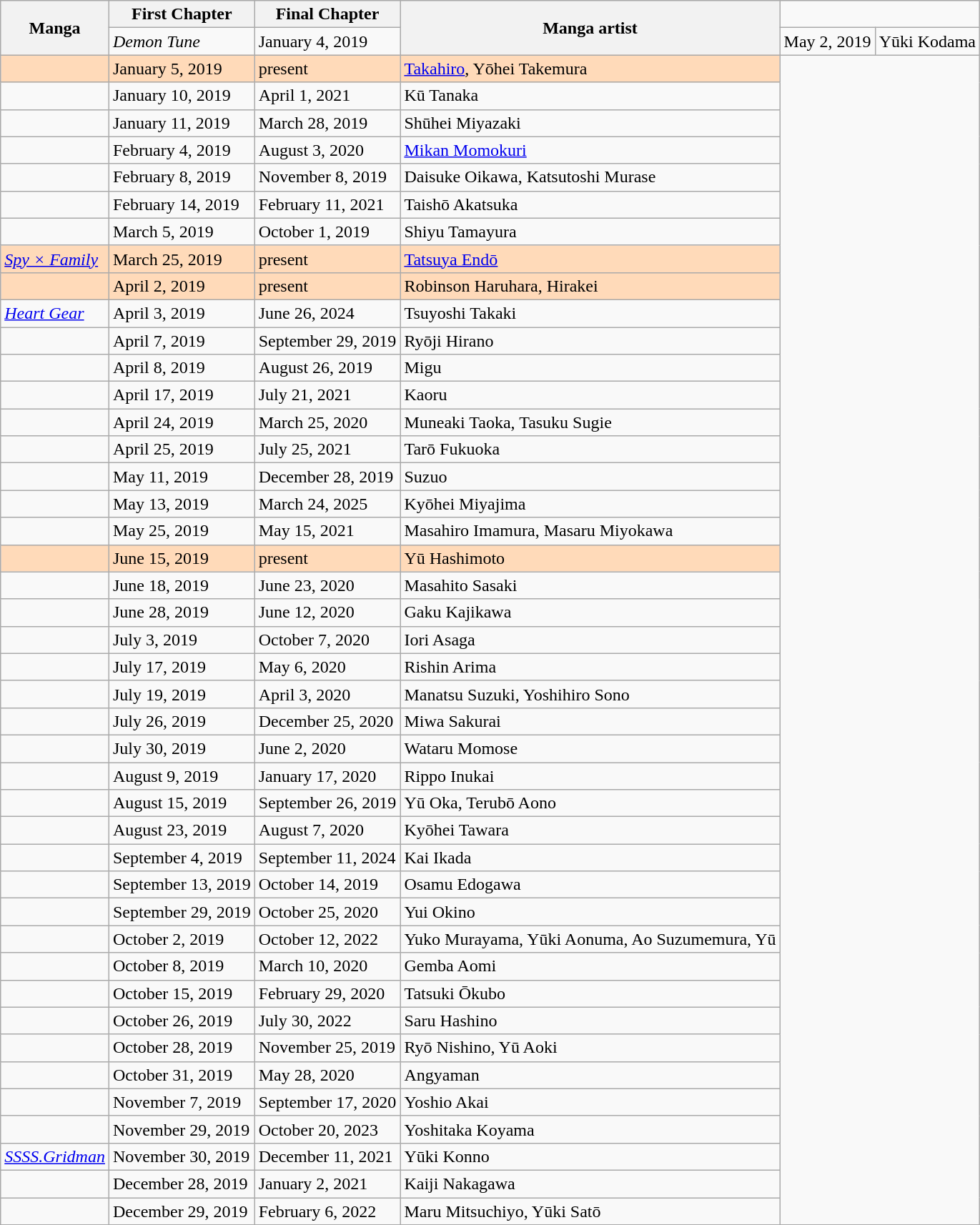<table class="wikitable sortable">
<tr>
<th rowspan="2" scope="col">Manga</th>
<th colspan="1" scope="col">First Chapter</th>
<th colspan="1" scope="col">Final Chapter</th>
<th rowspan="2" scope="col">Manga artist</th>
</tr>
<tr>
<td><em>Demon Tune</em></td>
<td>January 4, 2019</td>
<td>May 2, 2019</td>
<td>Yūki Kodama</td>
</tr>
<tr style="background-color:#FFDAB9;">
<td></td>
<td>January 5, 2019</td>
<td>present</td>
<td><a href='#'>Takahiro</a>, Yōhei Takemura</td>
</tr>
<tr>
<td></td>
<td>January 10, 2019</td>
<td>April 1, 2021</td>
<td>Kū Tanaka</td>
</tr>
<tr>
<td></td>
<td>January 11, 2019</td>
<td>March 28, 2019</td>
<td>Shūhei Miyazaki</td>
</tr>
<tr>
<td></td>
<td>February 4, 2019</td>
<td>August 3, 2020</td>
<td><a href='#'>Mikan Momokuri</a></td>
</tr>
<tr>
<td></td>
<td>February 8, 2019</td>
<td>November 8, 2019</td>
<td>Daisuke Oikawa, Katsutoshi Murase</td>
</tr>
<tr>
<td></td>
<td>February 14, 2019</td>
<td>February 11, 2021</td>
<td>Taishō Akatsuka</td>
</tr>
<tr>
<td></td>
<td>March 5, 2019</td>
<td>October 1, 2019</td>
<td>Shiyu Tamayura</td>
</tr>
<tr style="background-color:#FFDAB9;">
<td><em><a href='#'>Spy × Family</a></em></td>
<td>March 25, 2019</td>
<td>present</td>
<td><a href='#'>Tatsuya Endō</a></td>
</tr>
<tr style="background-color:#FFDAB9;">
<td></td>
<td>April 2, 2019</td>
<td>present</td>
<td>Robinson Haruhara, Hirakei</td>
</tr>
<tr>
<td><em><a href='#'>Heart Gear</a></em></td>
<td>April 3, 2019</td>
<td>June 26, 2024</td>
<td>Tsuyoshi Takaki</td>
</tr>
<tr>
<td></td>
<td>April 7, 2019</td>
<td>September 29, 2019</td>
<td>Ryōji Hirano</td>
</tr>
<tr>
<td></td>
<td>April 8, 2019</td>
<td>August 26, 2019</td>
<td>Migu</td>
</tr>
<tr>
<td></td>
<td>April 17, 2019</td>
<td>July 21, 2021</td>
<td>Kaoru</td>
</tr>
<tr>
<td></td>
<td>April 24, 2019</td>
<td>March 25, 2020</td>
<td>Muneaki Taoka, Tasuku Sugie</td>
</tr>
<tr>
<td></td>
<td>April 25, 2019</td>
<td>July 25, 2021</td>
<td>Tarō Fukuoka</td>
</tr>
<tr>
<td></td>
<td>May 11, 2019</td>
<td>December 28, 2019</td>
<td>Suzuo</td>
</tr>
<tr>
<td></td>
<td>May 13, 2019</td>
<td>March 24, 2025</td>
<td>Kyōhei Miyajima</td>
</tr>
<tr>
<td></td>
<td>May 25, 2019</td>
<td>May 15, 2021</td>
<td>Masahiro Imamura, Masaru Miyokawa</td>
</tr>
<tr style="background-color:#FFDAB9;">
<td></td>
<td>June 15, 2019</td>
<td>present</td>
<td>Yū Hashimoto</td>
</tr>
<tr>
<td></td>
<td>June 18, 2019</td>
<td>June 23, 2020</td>
<td>Masahito Sasaki</td>
</tr>
<tr>
<td></td>
<td>June 28, 2019</td>
<td>June 12, 2020</td>
<td>Gaku Kajikawa</td>
</tr>
<tr>
<td></td>
<td>July 3, 2019</td>
<td>October 7, 2020</td>
<td>Iori Asaga</td>
</tr>
<tr>
<td></td>
<td>July 17, 2019</td>
<td>May 6, 2020</td>
<td>Rishin Arima</td>
</tr>
<tr>
<td></td>
<td>July 19, 2019</td>
<td>April 3, 2020</td>
<td>Manatsu Suzuki, Yoshihiro Sono</td>
</tr>
<tr>
<td></td>
<td>July 26, 2019</td>
<td>December 25, 2020</td>
<td>Miwa Sakurai</td>
</tr>
<tr>
<td></td>
<td>July 30, 2019</td>
<td>June 2, 2020</td>
<td>Wataru Momose</td>
</tr>
<tr>
<td></td>
<td>August 9, 2019</td>
<td>January 17, 2020</td>
<td>Rippo Inukai</td>
</tr>
<tr>
<td></td>
<td>August 15, 2019</td>
<td>September 26, 2019</td>
<td>Yū Oka, Terubō Aono</td>
</tr>
<tr>
<td></td>
<td>August 23, 2019</td>
<td>August 7, 2020</td>
<td>Kyōhei Tawara</td>
</tr>
<tr>
<td></td>
<td>September 4, 2019</td>
<td>September 11, 2024</td>
<td>Kai Ikada</td>
</tr>
<tr>
<td></td>
<td>September 13, 2019</td>
<td>October 14, 2019</td>
<td>Osamu Edogawa</td>
</tr>
<tr>
<td></td>
<td>September 29, 2019</td>
<td>October 25, 2020</td>
<td>Yui Okino</td>
</tr>
<tr>
<td></td>
<td>October 2, 2019</td>
<td>October 12, 2022</td>
<td>Yuko Murayama, Yūki Aonuma, Ao Suzumemura, Yū</td>
</tr>
<tr>
<td></td>
<td>October 8, 2019</td>
<td>March 10, 2020</td>
<td>Gemba Aomi</td>
</tr>
<tr>
<td></td>
<td>October 15, 2019</td>
<td>February 29, 2020</td>
<td>Tatsuki Ōkubo</td>
</tr>
<tr>
<td></td>
<td>October 26, 2019</td>
<td>July 30, 2022</td>
<td>Saru Hashino</td>
</tr>
<tr>
<td></td>
<td>October 28, 2019</td>
<td>November 25, 2019</td>
<td>Ryō Nishino, Yū Aoki</td>
</tr>
<tr>
<td></td>
<td>October 31, 2019</td>
<td>May 28, 2020</td>
<td>Angyaman</td>
</tr>
<tr>
<td></td>
<td>November 7, 2019</td>
<td>September 17, 2020</td>
<td>Yoshio Akai</td>
</tr>
<tr>
<td></td>
<td>November 29, 2019</td>
<td>October 20, 2023</td>
<td>Yoshitaka Koyama</td>
</tr>
<tr>
<td><em><a href='#'>SSSS.Gridman</a></em></td>
<td>November 30, 2019</td>
<td>December 11, 2021</td>
<td>Yūki Konno</td>
</tr>
<tr>
<td></td>
<td>December 28, 2019</td>
<td>January 2, 2021</td>
<td>Kaiji Nakagawa</td>
</tr>
<tr>
<td></td>
<td>December 29, 2019</td>
<td>February 6, 2022</td>
<td>Maru Mitsuchiyo, Yūki Satō</td>
</tr>
<tr>
</tr>
</table>
